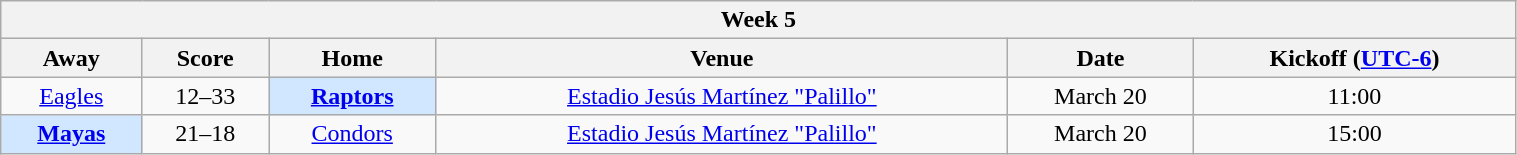<table class="wikitable mw-collapsible mw-collapsed" style="width:80%;">
<tr>
<th colspan="8">Week 5</th>
</tr>
<tr>
<th>Away</th>
<th>Score</th>
<th>Home</th>
<th>Venue</th>
<th>Date</th>
<th>Kickoff (<a href='#'>UTC-6</a>)</th>
</tr>
<tr align="center">
<td><a href='#'>Eagles</a></td>
<td>12–33</td>
<td bgcolor="#D0E7FF"><strong><a href='#'>Raptors</a></strong></td>
<td><a href='#'>Estadio Jesús Martínez "Palillo"</a></td>
<td>March 20</td>
<td>11:00</td>
</tr>
<tr align="center">
<td bgcolor="#D0E7FF"><strong><a href='#'>Mayas</a></strong></td>
<td>21–18</td>
<td><a href='#'>Condors</a></td>
<td><a href='#'>Estadio Jesús Martínez "Palillo"</a></td>
<td>March 20</td>
<td>15:00</td>
</tr>
</table>
